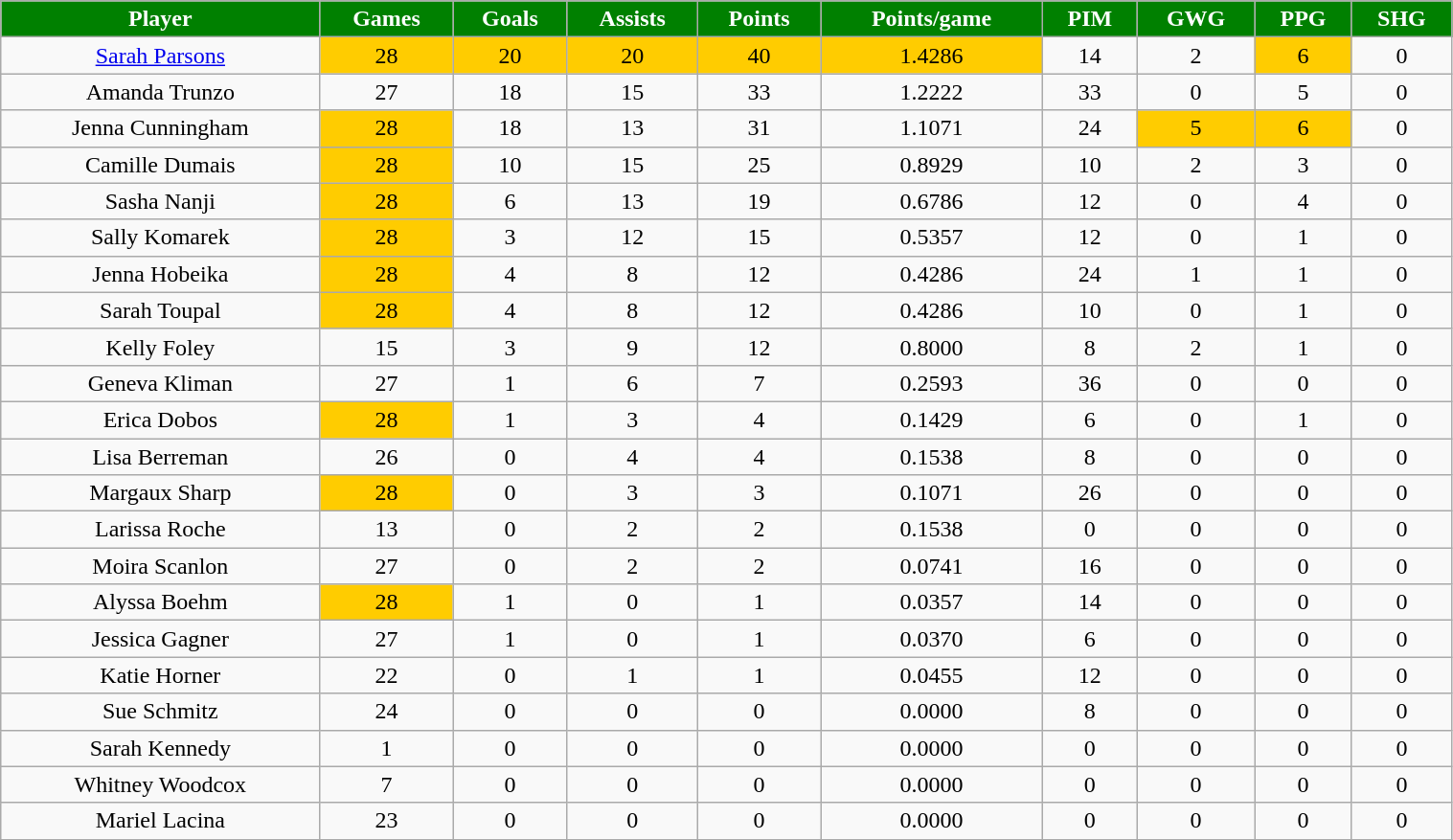<table class="wikitable" width="80%">
<tr align="center"  style=" background:green; color:#FFFFFF; ">
<td><strong>Player</strong></td>
<td><strong>Games</strong></td>
<td><strong>Goals</strong></td>
<td><strong>Assists</strong></td>
<td><strong>Points</strong></td>
<td><strong>Points/game</strong></td>
<td><strong>PIM</strong></td>
<td><strong>GWG</strong></td>
<td><strong>PPG</strong></td>
<td><strong>SHG</strong></td>
</tr>
<tr align="center" bgcolor="">
<td><a href='#'>Sarah Parsons</a></td>
<td bgcolor="#FFCC00">28</td>
<td bgcolor="#FFCC00">20</td>
<td bgcolor="#FFCC00">20</td>
<td bgcolor="#FFCC00">40</td>
<td bgcolor="#FFCC00">1.4286</td>
<td>14</td>
<td>2</td>
<td bgcolor="#FFCC00">6</td>
<td>0</td>
</tr>
<tr align="center" bgcolor="">
<td>Amanda Trunzo</td>
<td>27</td>
<td>18</td>
<td>15</td>
<td>33</td>
<td>1.2222</td>
<td>33</td>
<td>0</td>
<td>5</td>
<td>0</td>
</tr>
<tr align="center" bgcolor="">
<td>Jenna Cunningham</td>
<td bgcolor="#FFCC00">28</td>
<td>18</td>
<td>13</td>
<td>31</td>
<td>1.1071</td>
<td>24</td>
<td bgcolor="#FFCC00">5</td>
<td bgcolor="#FFCC00">6</td>
<td>0</td>
</tr>
<tr align="center" bgcolor="">
<td>Camille Dumais</td>
<td bgcolor="#FFCC00">28</td>
<td>10</td>
<td>15</td>
<td>25</td>
<td>0.8929</td>
<td>10</td>
<td>2</td>
<td>3</td>
<td>0</td>
</tr>
<tr align="center" bgcolor="">
<td>Sasha Nanji</td>
<td bgcolor="#FFCC00">28</td>
<td>6</td>
<td>13</td>
<td>19</td>
<td>0.6786</td>
<td>12</td>
<td>0</td>
<td>4</td>
<td>0</td>
</tr>
<tr align="center" bgcolor="">
<td>Sally Komarek</td>
<td bgcolor="#FFCC00">28</td>
<td>3</td>
<td>12</td>
<td>15</td>
<td>0.5357</td>
<td>12</td>
<td>0</td>
<td>1</td>
<td>0</td>
</tr>
<tr align="center" bgcolor="">
<td>Jenna Hobeika</td>
<td bgcolor="#FFCC00">28</td>
<td>4</td>
<td>8</td>
<td>12</td>
<td>0.4286</td>
<td>24</td>
<td>1</td>
<td>1</td>
<td>0</td>
</tr>
<tr align="center" bgcolor="">
<td>Sarah Toupal</td>
<td bgcolor="#FFCC00">28</td>
<td>4</td>
<td>8</td>
<td>12</td>
<td>0.4286</td>
<td>10</td>
<td>0</td>
<td>1</td>
<td>0</td>
</tr>
<tr align="center" bgcolor="">
<td>Kelly Foley</td>
<td>15</td>
<td>3</td>
<td>9</td>
<td>12</td>
<td>0.8000</td>
<td>8</td>
<td>2</td>
<td>1</td>
<td>0</td>
</tr>
<tr align="center" bgcolor="">
<td>Geneva Kliman</td>
<td>27</td>
<td>1</td>
<td>6</td>
<td>7</td>
<td>0.2593</td>
<td>36</td>
<td>0</td>
<td>0</td>
<td>0</td>
</tr>
<tr align="center" bgcolor="">
<td>Erica Dobos</td>
<td bgcolor="#FFCC00">28</td>
<td>1</td>
<td>3</td>
<td>4</td>
<td>0.1429</td>
<td>6</td>
<td>0</td>
<td>1</td>
<td>0</td>
</tr>
<tr align="center" bgcolor="">
<td>Lisa Berreman</td>
<td>26</td>
<td>0</td>
<td>4</td>
<td>4</td>
<td>0.1538</td>
<td>8</td>
<td>0</td>
<td>0</td>
<td>0</td>
</tr>
<tr align="center" bgcolor="">
<td>Margaux Sharp</td>
<td bgcolor="#FFCC00">28</td>
<td>0</td>
<td>3</td>
<td>3</td>
<td>0.1071</td>
<td>26</td>
<td>0</td>
<td>0</td>
<td>0</td>
</tr>
<tr align="center" bgcolor="">
<td>Larissa Roche</td>
<td>13</td>
<td>0</td>
<td>2</td>
<td>2</td>
<td>0.1538</td>
<td>0</td>
<td>0</td>
<td>0</td>
<td>0</td>
</tr>
<tr align="center" bgcolor="">
<td>Moira Scanlon</td>
<td>27</td>
<td>0</td>
<td>2</td>
<td>2</td>
<td>0.0741</td>
<td>16</td>
<td>0</td>
<td>0</td>
<td>0</td>
</tr>
<tr align="center" bgcolor="">
<td>Alyssa Boehm</td>
<td bgcolor="#FFCC00">28</td>
<td>1</td>
<td>0</td>
<td>1</td>
<td>0.0357</td>
<td>14</td>
<td>0</td>
<td>0</td>
<td>0</td>
</tr>
<tr align="center" bgcolor="">
<td>Jessica Gagner</td>
<td>27</td>
<td>1</td>
<td>0</td>
<td>1</td>
<td>0.0370</td>
<td>6</td>
<td>0</td>
<td>0</td>
<td>0</td>
</tr>
<tr align="center" bgcolor="">
<td>Katie Horner</td>
<td>22</td>
<td>0</td>
<td>1</td>
<td>1</td>
<td>0.0455</td>
<td>12</td>
<td>0</td>
<td>0</td>
<td>0</td>
</tr>
<tr align="center" bgcolor="">
<td>Sue Schmitz</td>
<td>24</td>
<td>0</td>
<td>0</td>
<td>0</td>
<td>0.0000</td>
<td>8</td>
<td>0</td>
<td>0</td>
<td>0</td>
</tr>
<tr align="center" bgcolor="">
<td>Sarah Kennedy</td>
<td>1</td>
<td>0</td>
<td>0</td>
<td>0</td>
<td>0.0000</td>
<td>0</td>
<td>0</td>
<td>0</td>
<td>0</td>
</tr>
<tr align="center" bgcolor="">
<td>Whitney Woodcox</td>
<td>7</td>
<td>0</td>
<td>0</td>
<td>0</td>
<td>0.0000</td>
<td>0</td>
<td>0</td>
<td>0</td>
<td>0</td>
</tr>
<tr align="center" bgcolor="">
<td>Mariel Lacina</td>
<td>23</td>
<td>0</td>
<td>0</td>
<td>0</td>
<td>0.0000</td>
<td>0</td>
<td>0</td>
<td>0</td>
<td>0</td>
</tr>
<tr align="center" bgcolor="">
</tr>
</table>
